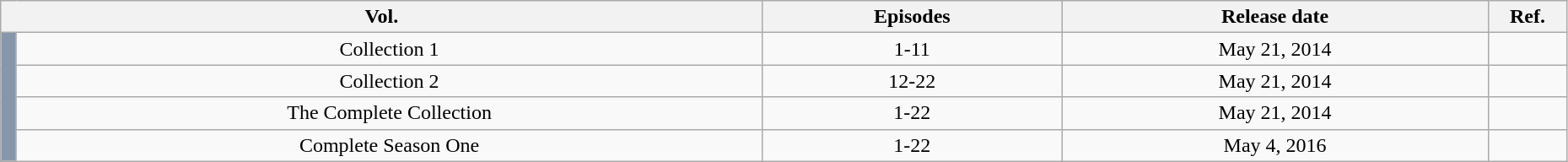<table class="wikitable" style="text-align: center; width: 98%;">
<tr>
<th colspan="2">Vol.</th>
<th>Episodes</th>
<th>Release date</th>
<th width="5%">Ref.</th>
</tr>
<tr>
<td rowspan="12" style="background: #8697AC;" width="1%"></td>
<td>Collection 1</td>
<td>1-11</td>
<td>May 21, 2014</td>
<td></td>
</tr>
<tr>
<td>Collection 2</td>
<td>12-22</td>
<td>May 21, 2014</td>
<td></td>
</tr>
<tr>
<td>The Complete Collection</td>
<td>1-22</td>
<td>May 21, 2014</td>
<td></td>
</tr>
<tr>
<td>Complete Season One</td>
<td>1-22</td>
<td>May 4, 2016</td>
<td></td>
</tr>
</table>
